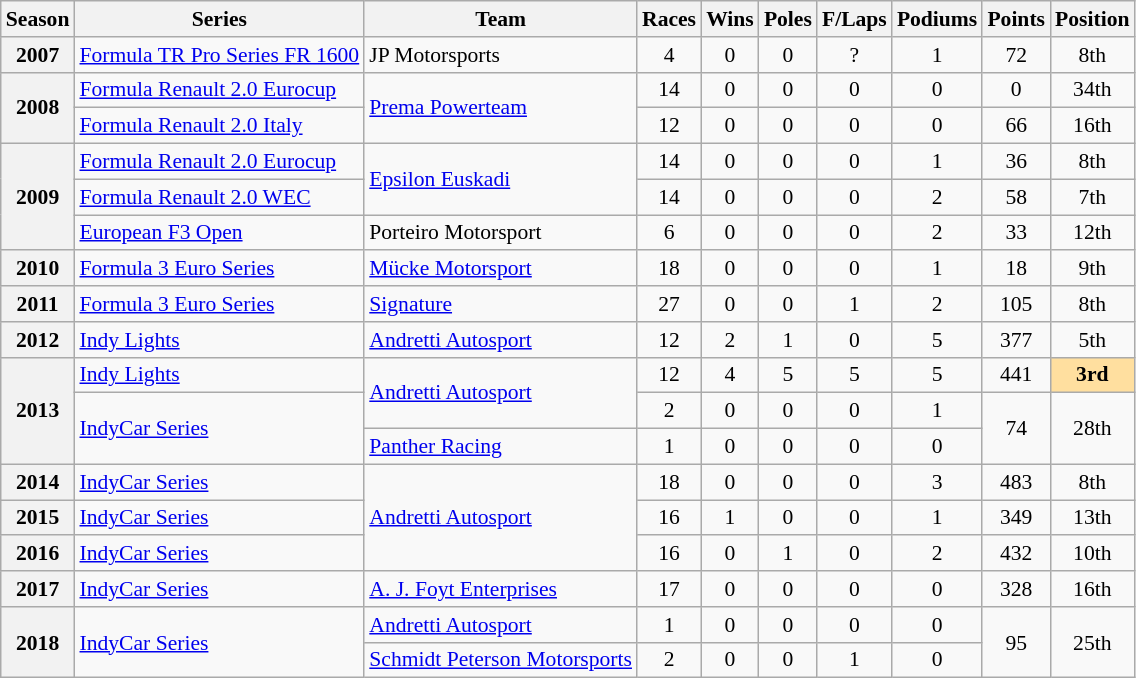<table class="wikitable" style="font-size: 90%; text-align:center">
<tr>
<th>Season</th>
<th>Series</th>
<th>Team</th>
<th>Races</th>
<th>Wins</th>
<th>Poles</th>
<th>F/Laps</th>
<th>Podiums</th>
<th>Points</th>
<th>Position</th>
</tr>
<tr>
<th>2007</th>
<td align=left><a href='#'>Formula TR Pro Series FR 1600</a></td>
<td align=left>JP Motorsports</td>
<td>4</td>
<td>0</td>
<td>0</td>
<td>?</td>
<td>1</td>
<td>72</td>
<td>8th</td>
</tr>
<tr>
<th rowspan=2>2008</th>
<td align=left><a href='#'>Formula Renault 2.0 Eurocup</a></td>
<td align=left rowspan=2><a href='#'>Prema Powerteam</a></td>
<td>14</td>
<td>0</td>
<td>0</td>
<td>0</td>
<td>0</td>
<td>0</td>
<td>34th</td>
</tr>
<tr>
<td align=left><a href='#'>Formula Renault 2.0 Italy</a></td>
<td>12</td>
<td>0</td>
<td>0</td>
<td>0</td>
<td>0</td>
<td>66</td>
<td>16th</td>
</tr>
<tr>
<th rowspan=3>2009</th>
<td align=left><a href='#'>Formula Renault 2.0 Eurocup</a></td>
<td align=left rowspan=2><a href='#'>Epsilon Euskadi</a></td>
<td>14</td>
<td>0</td>
<td>0</td>
<td>0</td>
<td>1</td>
<td>36</td>
<td>8th</td>
</tr>
<tr>
<td align=left><a href='#'>Formula Renault 2.0 WEC</a></td>
<td>14</td>
<td>0</td>
<td>0</td>
<td>0</td>
<td>2</td>
<td>58</td>
<td>7th</td>
</tr>
<tr>
<td align=left><a href='#'>European F3 Open</a></td>
<td align=left>Porteiro Motorsport</td>
<td>6</td>
<td>0</td>
<td>0</td>
<td>0</td>
<td>2</td>
<td>33</td>
<td>12th</td>
</tr>
<tr>
<th>2010</th>
<td align=left><a href='#'>Formula 3 Euro Series</a></td>
<td align=left><a href='#'>Mücke Motorsport</a></td>
<td>18</td>
<td>0</td>
<td>0</td>
<td>0</td>
<td>1</td>
<td>18</td>
<td>9th</td>
</tr>
<tr>
<th>2011</th>
<td align=left><a href='#'>Formula 3 Euro Series</a></td>
<td align=left><a href='#'>Signature</a></td>
<td>27</td>
<td>0</td>
<td>0</td>
<td>1</td>
<td>2</td>
<td>105</td>
<td>8th</td>
</tr>
<tr>
<th>2012</th>
<td align=left><a href='#'>Indy Lights</a></td>
<td align=left><a href='#'>Andretti Autosport</a></td>
<td>12</td>
<td>2</td>
<td>1</td>
<td>0</td>
<td>5</td>
<td>377</td>
<td>5th</td>
</tr>
<tr>
<th rowspan=3>2013</th>
<td align=left><a href='#'>Indy Lights</a></td>
<td align=left rowspan=2><a href='#'>Andretti Autosport</a></td>
<td>12</td>
<td>4</td>
<td>5</td>
<td>5</td>
<td>5</td>
<td>441</td>
<td style="background:#FFDF9F;"><strong>3rd</strong></td>
</tr>
<tr>
<td rowspan=2 align="left"><a href='#'>IndyCar Series</a></td>
<td>2</td>
<td>0</td>
<td>0</td>
<td>0</td>
<td>1</td>
<td rowspan=2>74</td>
<td rowspan=2>28th</td>
</tr>
<tr>
<td align=left><a href='#'>Panther Racing</a></td>
<td>1</td>
<td>0</td>
<td>0</td>
<td>0</td>
<td>0</td>
</tr>
<tr>
<th>2014</th>
<td align=left><a href='#'>IndyCar Series</a></td>
<td rowspan=3 align=left><a href='#'>Andretti Autosport</a></td>
<td>18</td>
<td>0</td>
<td>0</td>
<td>0</td>
<td>3</td>
<td>483</td>
<td>8th</td>
</tr>
<tr>
<th>2015</th>
<td align=left><a href='#'>IndyCar Series</a></td>
<td>16</td>
<td>1</td>
<td>0</td>
<td>0</td>
<td>1</td>
<td>349</td>
<td>13th</td>
</tr>
<tr>
<th>2016</th>
<td align=left><a href='#'>IndyCar Series</a></td>
<td>16</td>
<td>0</td>
<td>1</td>
<td>0</td>
<td>2</td>
<td>432</td>
<td>10th</td>
</tr>
<tr>
<th>2017</th>
<td align=left><a href='#'>IndyCar Series</a></td>
<td align=left><a href='#'>A. J. Foyt Enterprises</a></td>
<td>17</td>
<td>0</td>
<td>0</td>
<td>0</td>
<td>0</td>
<td>328</td>
<td>16th</td>
</tr>
<tr>
<th rowspan=2>2018</th>
<td align=left rowspan=2><a href='#'>IndyCar Series</a></td>
<td align=left><a href='#'>Andretti Autosport</a></td>
<td>1</td>
<td>0</td>
<td>0</td>
<td>0</td>
<td>0</td>
<td rowspan=2>95</td>
<td rowspan=2>25th</td>
</tr>
<tr>
<td align=left><a href='#'>Schmidt Peterson Motorsports</a></td>
<td>2</td>
<td>0</td>
<td>0</td>
<td>1</td>
<td>0</td>
</tr>
</table>
